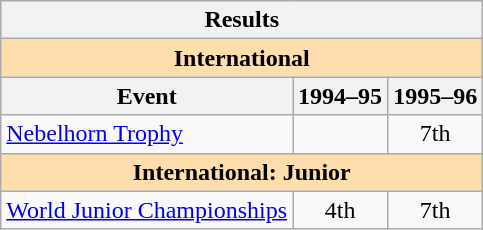<table class="wikitable" style="text-align:center">
<tr>
<th colspan=3 align=center><strong>Results</strong></th>
</tr>
<tr>
<th style="background-color: #ffdead; " colspan=3 align=center><strong>International</strong></th>
</tr>
<tr>
<th>Event</th>
<th>1994–95</th>
<th>1995–96</th>
</tr>
<tr>
<td align=left><a href='#'>Nebelhorn Trophy</a></td>
<td></td>
<td>7th</td>
</tr>
<tr>
<th style="background-color: #ffdead; " colspan=3 align=center><strong>International: Junior</strong></th>
</tr>
<tr>
<td align=left><a href='#'>World Junior Championships</a></td>
<td>4th</td>
<td>7th</td>
</tr>
</table>
